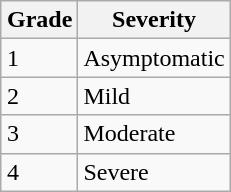<table class="wikitable" style="float:right">
<tr>
<th>Grade</th>
<th>Severity</th>
</tr>
<tr>
<td>1</td>
<td>Asymptomatic</td>
</tr>
<tr>
<td>2</td>
<td>Mild</td>
</tr>
<tr>
<td>3</td>
<td>Moderate</td>
</tr>
<tr>
<td>4</td>
<td>Severe</td>
</tr>
</table>
